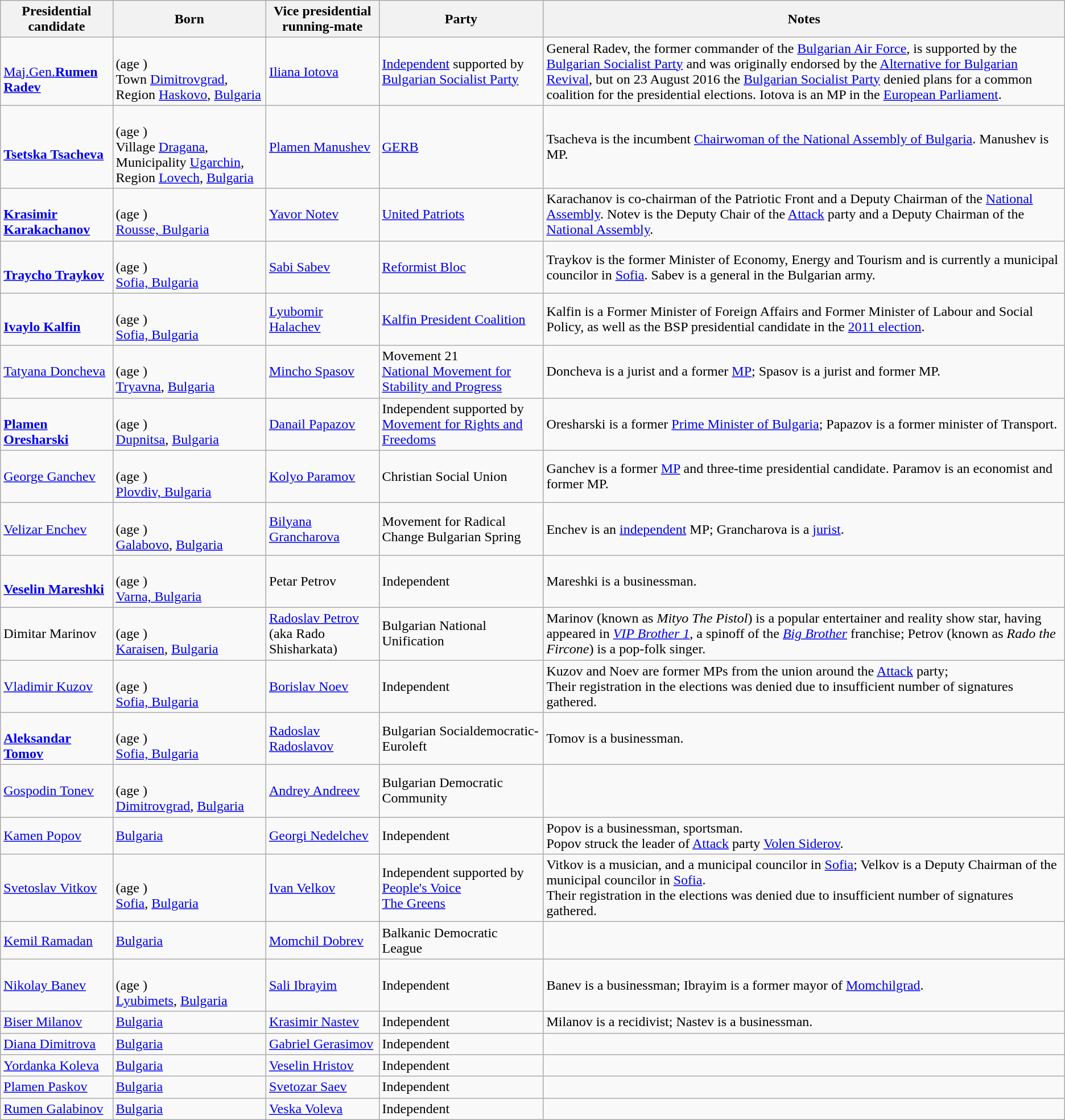<table class=wikitable style=text-align:left>
<tr>
<th>Presidential candidate</th>
<th>Born</th>
<th>Vice presidential running-mate</th>
<th>Party</th>
<th>Notes</th>
</tr>
<tr>
<td><br> <a href='#'>Maj.Gen.</a><strong><a href='#'>Rumen Radev</a></strong></td>
<td><br> (age )<br>Town <a href='#'>Dimitrovgrad</a>, Region <a href='#'>Haskovo</a>, <a href='#'>Bulgaria</a></td>
<td><a href='#'>Iliana Iotova</a></td>
<td><a href='#'>Independent</a> supported by <a href='#'>Bulgarian Socialist Party</a></td>
<td>General Radev, the former commander of the <a href='#'>Bulgarian Air Force</a>, is supported by the <a href='#'>Bulgarian Socialist Party</a> and was originally endorsed by the <a href='#'>Alternative for Bulgarian Revival</a>, but on 23 August 2016 the <a href='#'>Bulgarian Socialist Party</a> denied plans for a common coalition for the presidential elections. Iotova is an MP in the <a href='#'>European Parliament</a>.</td>
</tr>
<tr>
<td><br> <strong><a href='#'>Tsetska Tsacheva</a></strong></td>
<td><br> (age )<br>Village <a href='#'>Dragana</a>, Municipality <a href='#'>Ugarchin</a>, Region <a href='#'>Lovech</a>, <a href='#'>Bulgaria</a></td>
<td><a href='#'>Plamen Manushev</a></td>
<td><a href='#'>GERB</a></td>
<td>Tsacheva is the incumbent <a href='#'>Chairwoman of the National Assembly of Bulgaria</a>. Manushev is MP.</td>
</tr>
<tr>
<td><br> <strong><a href='#'>Krasimir Karakachanov</a></strong></td>
<td><br> (age )<br><a href='#'>Rousse, Bulgaria</a></td>
<td><a href='#'>Yavor Notev</a></td>
<td><a href='#'>United Patriots</a></td>
<td>Karachanov is co-chairman of the Patriotic Front and a Deputy Chairman of the <a href='#'>National Assembly</a>. Notev is the Deputy Chair of the <a href='#'>Attack</a> party and a Deputy Chairman of the <a href='#'>National Assembly</a>.</td>
</tr>
<tr>
<td><br> <strong><a href='#'>Traycho Traykov</a></strong></td>
<td><br> (age )<br><a href='#'>Sofia, Bulgaria</a></td>
<td><a href='#'>Sabi Sabev</a></td>
<td><a href='#'>Reformist Bloc</a></td>
<td>Traykov is the former Minister of Economy, Energy and Tourism and is currently a municipal councilor in <a href='#'>Sofia</a>. Sabev is a general in the Bulgarian army.</td>
</tr>
<tr>
<td><br> <strong><a href='#'>Ivaylo Kalfin</a></strong></td>
<td><br> (age )<br><a href='#'>Sofia, Bulgaria</a></td>
<td><a href='#'>Lyubomir Halachev</a></td>
<td><a href='#'>Kalfin President Coalition</a></td>
<td>Kalfin is a Former Minister of Foreign Affairs and Former Minister of Labour and Social Policy, as well as the BSP presidential candidate in the <a href='#'>2011 election</a>.</td>
</tr>
<tr>
<td><a href='#'>Tatyana Doncheva</a></td>
<td><br> (age )<br><a href='#'>Tryavna</a>, <a href='#'>Bulgaria</a></td>
<td><a href='#'>Mincho Spasov</a></td>
<td>Movement 21<br><a href='#'>National Movement for Stability and Progress</a></td>
<td>Doncheva is a jurist and a former <a href='#'>MP</a>; Spasov is a jurist and former MP.</td>
</tr>
<tr>
<td><br> <strong><a href='#'>Plamen Oresharski</a></strong></td>
<td><br> (age )<br><a href='#'>Dupnitsa</a>, <a href='#'>Bulgaria</a></td>
<td><a href='#'>Danail Papazov</a></td>
<td>Independent supported by <a href='#'>Movement for Rights and Freedoms</a></td>
<td>Oresharski is a former <a href='#'>Prime Minister of Bulgaria</a>; Papazov is a former minister of Transport.</td>
</tr>
<tr>
<td><a href='#'>George Ganchev</a></td>
<td><br> (age )<br><a href='#'>Plovdiv, Bulgaria</a></td>
<td><a href='#'>Kolyo Paramov</a></td>
<td>Christian Social Union</td>
<td>Ganchev is a former <a href='#'>MP</a> and three-time presidential candidate. Paramov is an economist and former MP.</td>
</tr>
<tr>
<td><a href='#'>Velizar Enchev</a></td>
<td><br> (age )<br><a href='#'>Galabovo</a>, <a href='#'>Bulgaria</a></td>
<td><a href='#'>Bilyana Grancharova</a></td>
<td>Movement for Radical Change Bulgarian Spring</td>
<td>Enchev is an <a href='#'>independent</a> MP; Grancharova is a <a href='#'>jurist</a>.</td>
</tr>
<tr>
<td><br> <strong><a href='#'>Veselin Mareshki</a></strong></td>
<td><br> (age )<br><a href='#'>Varna, Bulgaria</a></td>
<td>Petar Petrov</td>
<td>Independent</td>
<td>Mareshki is a businessman.</td>
</tr>
<tr>
<td>Dimitar Marinov</td>
<td><br> (age )<br><a href='#'>Karaisen</a>, <a href='#'>Bulgaria</a></td>
<td><a href='#'>Radoslav Petrov</a> (aka Rado Shisharkata)</td>
<td>Bulgarian National Unification</td>
<td>Marinov (known as <em>Mityo The Pistol</em>) is a popular entertainer and reality show star, having appeared in <em><a href='#'>VIP Brother 1</a></em>, a spinoff of the <em><a href='#'>Big Brother</a></em> franchise; Petrov (known as <em>Rado the Fircone</em>) is a pop-folk singer.</td>
</tr>
<tr>
<td><a href='#'>Vladimir Kuzov</a></td>
<td><br> (age )<br><a href='#'>Sofia, Bulgaria</a></td>
<td><a href='#'>Borislav Noev</a></td>
<td>Independent</td>
<td>Kuzov and Noev are former MPs from the union around the <a href='#'>Attack</a> party;<br>Their registration in the elections was denied due to insufficient number of signatures gathered.</td>
</tr>
<tr>
<td><br> <strong><a href='#'>Aleksandar Tomov</a></strong></td>
<td><br> (age )<br><a href='#'>Sofia, Bulgaria</a></td>
<td><a href='#'>Radoslav Radoslavov</a></td>
<td>Bulgarian Socialdemocratic-Euroleft</td>
<td>Tomov is a businessman.</td>
</tr>
<tr>
<td><a href='#'>Gospodin Tonev</a></td>
<td><br> (age )<br><a href='#'>Dimitrovgrad</a>, <a href='#'>Bulgaria</a></td>
<td><a href='#'>Andrey Andreev</a></td>
<td>Bulgarian Democratic Community</td>
<td></td>
</tr>
<tr>
<td><a href='#'>Kamen Popov</a></td>
<td><a href='#'>Bulgaria</a></td>
<td><a href='#'>Georgi Nedelchev</a></td>
<td>Independent</td>
<td>Popov is a businessman, sportsman.<br>Popov struck the leader of <a href='#'>Attack</a> party <a href='#'>Volen Siderov</a>.</td>
</tr>
<tr>
<td><a href='#'>Svetoslav Vitkov</a></td>
<td><br> (age )<br><a href='#'>Sofia</a>, <a href='#'>Bulgaria</a></td>
<td><a href='#'>Ivan Velkov</a></td>
<td>Independent supported by <a href='#'>People's Voice</a><br><a href='#'>The Greens</a></td>
<td>Vitkov is a musician, and a municipal councilor in <a href='#'>Sofia</a>; Velkov is a Deputy Chairman of the municipal councilor in <a href='#'>Sofia</a>.<br>Their registration in the elections was denied due to insufficient number of signatures gathered.</td>
</tr>
<tr>
<td><a href='#'>Kemil Ramadan</a></td>
<td><a href='#'>Bulgaria</a></td>
<td><a href='#'>Momchil Dobrev</a></td>
<td>Balkanic Democratic League</td>
<td></td>
</tr>
<tr>
<td><a href='#'>Nikolay Banev</a></td>
<td><br> (age )<br><a href='#'>Lyubimets</a>, <a href='#'>Bulgaria</a></td>
<td><a href='#'>Sali Ibrayim</a></td>
<td>Independent</td>
<td>Banev is a businessman; Ibrayim is a former mayor of <a href='#'>Momchilgrad</a>.</td>
</tr>
<tr>
<td><a href='#'>Biser Milanov</a></td>
<td><a href='#'>Bulgaria</a></td>
<td><a href='#'>Krasimir Nastev</a></td>
<td>Independent</td>
<td>Milanov is a recidivist; Nastev is a businessman.</td>
</tr>
<tr>
<td><a href='#'>Diana Dimitrova</a></td>
<td><a href='#'>Bulgaria</a></td>
<td><a href='#'>Gabriel Gerasimov</a></td>
<td>Independent</td>
<td></td>
</tr>
<tr>
<td><a href='#'>Yordanka Koleva</a></td>
<td><a href='#'>Bulgaria</a></td>
<td><a href='#'>Veselin Hristov</a></td>
<td>Independent</td>
<td></td>
</tr>
<tr>
<td><a href='#'>Plamen Paskov</a></td>
<td><a href='#'>Bulgaria</a></td>
<td><a href='#'>Svetozar Saev</a></td>
<td>Independent</td>
<td></td>
</tr>
<tr>
<td><a href='#'>Rumen Galabinov</a></td>
<td><a href='#'>Bulgaria</a></td>
<td><a href='#'>Veska Voleva</a></td>
<td>Independent</td>
<td></td>
</tr>
</table>
